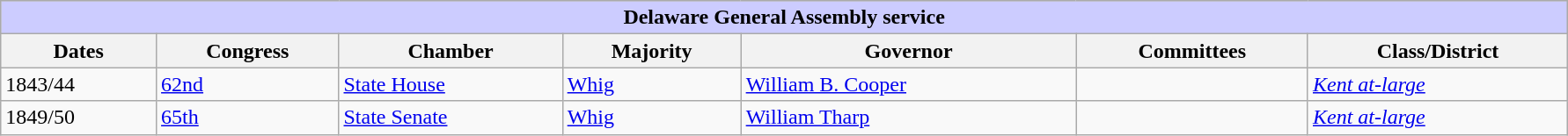<table class=wikitable style="width: 94%" style="text-align: center;" align="center">
<tr bgcolor=#cccccc>
<th colspan=7 style="background: #ccccff;">Delaware General Assembly service</th>
</tr>
<tr>
<th><strong>Dates</strong></th>
<th><strong>Congress</strong></th>
<th><strong>Chamber</strong></th>
<th><strong>Majority</strong></th>
<th><strong>Governor</strong></th>
<th><strong>Committees</strong></th>
<th><strong>Class/District</strong></th>
</tr>
<tr>
<td>1843/44</td>
<td><a href='#'>62nd</a></td>
<td><a href='#'>State House</a></td>
<td><a href='#'>Whig</a></td>
<td><a href='#'>William B. Cooper</a></td>
<td></td>
<td><a href='#'><em>Kent at-large</em></a></td>
</tr>
<tr>
<td>1849/50</td>
<td><a href='#'>65th</a></td>
<td><a href='#'>State Senate</a></td>
<td><a href='#'>Whig</a></td>
<td><a href='#'>William Tharp</a></td>
<td></td>
<td><a href='#'><em>Kent at-large</em></a></td>
</tr>
</table>
